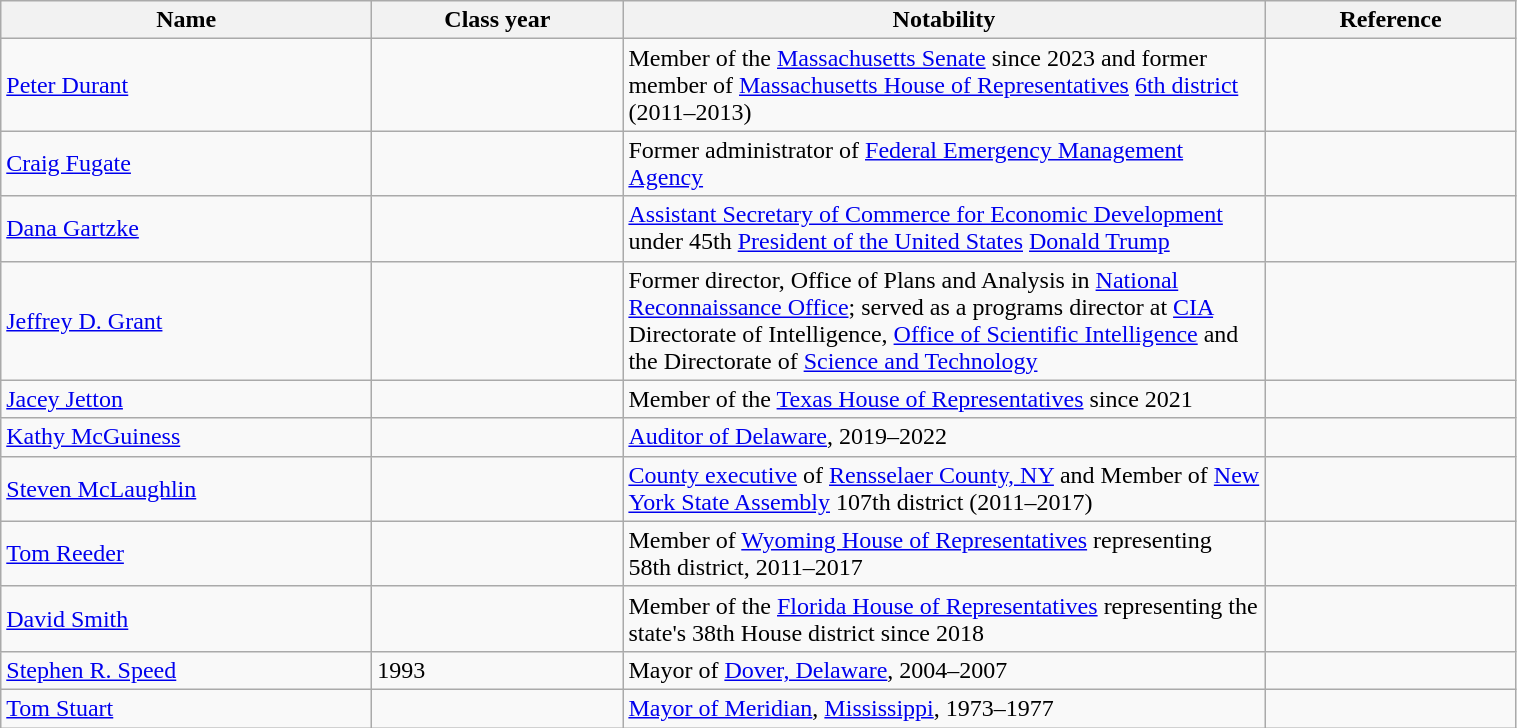<table class="wikitable sortable" style="width: 80%;">
<tr valign="top">
<th style="width: 15em;">Name</th>
<th style="width: 10em;">Class year</th>
<th>Notability</th>
<th class="unsortable"  style="width: 10em;">Reference</th>
</tr>
<tr>
<td><a href='#'>Peter Durant</a></td>
<td></td>
<td>Member of the <a href='#'>Massachusetts Senate</a> since 2023 and former member of <a href='#'>Massachusetts House of Representatives</a> <a href='#'>6th district</a> (2011–2013)</td>
<td></td>
</tr>
<tr>
<td><a href='#'>Craig Fugate</a></td>
<td></td>
<td>Former administrator of <a href='#'>Federal Emergency Management Agency</a></td>
</tr>
<tr>
<td><a href='#'>Dana Gartzke</a></td>
<td></td>
<td><a href='#'>Assistant Secretary of Commerce for Economic Development</a> under 45th <a href='#'>President of the United States</a> <a href='#'>Donald Trump</a></td>
<td></td>
</tr>
<tr>
<td><a href='#'>Jeffrey D. Grant</a></td>
<td></td>
<td>Former director, Office of Plans and Analysis in <a href='#'>National Reconnaissance Office</a>; served as a programs director at <a href='#'>CIA</a> Directorate of Intelligence, <a href='#'>Office of Scientific Intelligence</a> and the Directorate of <a href='#'>Science and Technology</a></td>
</tr>
<tr>
<td><a href='#'>Jacey Jetton</a></td>
<td></td>
<td>Member of the <a href='#'>Texas House of Representatives</a> since 2021</td>
<td></td>
</tr>
<tr>
<td><a href='#'>Kathy McGuiness</a></td>
<td></td>
<td><a href='#'>Auditor of Delaware</a>, 2019–2022</td>
<td></td>
</tr>
<tr>
<td><a href='#'>Steven McLaughlin</a></td>
<td></td>
<td><a href='#'>County executive</a> of <a href='#'>Rensselaer County, NY</a> and Member of <a href='#'>New York State Assembly</a> 107th district (2011–2017)</td>
<td></td>
</tr>
<tr>
<td><a href='#'>Tom Reeder</a></td>
<td></td>
<td>Member of <a href='#'>Wyoming House of Representatives</a> representing  58th district, 2011–2017</td>
<td></td>
</tr>
<tr>
<td><a href='#'>David Smith</a></td>
<td></td>
<td>Member of the <a href='#'>Florida House of Representatives</a> representing the state's 38th House district since 2018</td>
<td></td>
</tr>
<tr>
<td><a href='#'>Stephen R. Speed</a></td>
<td>1993</td>
<td>Mayor of <a href='#'>Dover, Delaware</a>, 2004–2007</td>
<td></td>
</tr>
<tr>
<td><a href='#'>Tom Stuart</a></td>
<td></td>
<td><a href='#'>Mayor of Meridian</a>, <a href='#'>Mississippi</a>, 1973–1977</td>
<td></td>
</tr>
</table>
